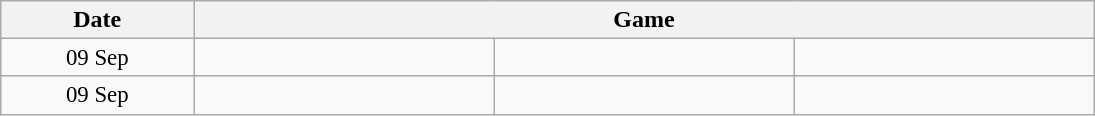<table width=730 class="wikitable">
<tr>
<th width=15%>Date</th>
<th width=70% colspan=3>Game</th>
</tr>
<tr style=font-size:95%>
<td align=center>09 Sep</td>
<td align=center><strong></strong></td>
<td></td>
<td></td>
</tr>
<tr style=font-size:95%>
<td align=center>09 Sep</td>
<td align=center><strong></strong></td>
<td></td>
<td></td>
</tr>
</table>
